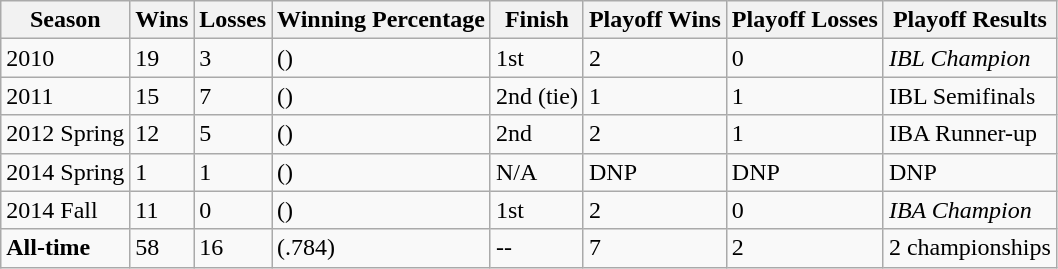<table class="wikitable">
<tr>
<th>Season</th>
<th>Wins</th>
<th>Losses</th>
<th>Winning Percentage</th>
<th>Finish</th>
<th>Playoff Wins</th>
<th>Playoff Losses</th>
<th>Playoff Results</th>
</tr>
<tr>
<td>2010</td>
<td>19</td>
<td>3</td>
<td>()</td>
<td>1st</td>
<td>2</td>
<td>0</td>
<td><em>IBL Champion</em></td>
</tr>
<tr>
<td>2011</td>
<td>15</td>
<td>7</td>
<td>()</td>
<td>2nd (tie)</td>
<td>1</td>
<td>1</td>
<td>IBL Semifinals</td>
</tr>
<tr>
<td>2012 Spring</td>
<td>12</td>
<td>5</td>
<td>()</td>
<td>2nd</td>
<td>2</td>
<td>1</td>
<td>IBA Runner-up</td>
</tr>
<tr>
<td>2014 Spring</td>
<td>1</td>
<td>1</td>
<td>()</td>
<td>N/A</td>
<td>DNP</td>
<td>DNP</td>
<td>DNP</td>
</tr>
<tr>
<td>2014 Fall</td>
<td>11</td>
<td>0</td>
<td>()</td>
<td>1st</td>
<td>2</td>
<td>0</td>
<td><em>IBA Champion</em></td>
</tr>
<tr>
<td><strong>All-time</strong></td>
<td>58</td>
<td>16</td>
<td>(.784)</td>
<td>--</td>
<td>7</td>
<td>2</td>
<td>2 championships</td>
</tr>
</table>
